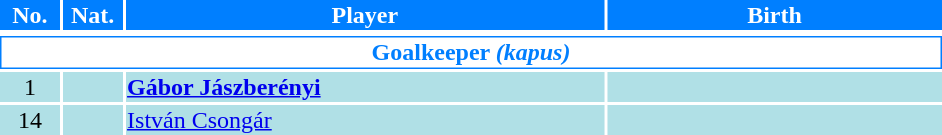<table width=50%>
<tr style="color: #fff;background:#007FFF">
<th width=5%>No.</th>
<th width=5%>Nat.</th>
<th width=40%>Player</th>
<th width=28%>Birth</th>
</tr>
<tr style="background-color:#CFC">
</tr>
<tr>
<th colspan=6 style="color:#007FFF;background:#fff;border:1px solid #007FFF" ">Goalkeeper <em>(kapus)</em></th>
</tr>
<tr style="background-color:#B0E0E6">
<td align=center>1</td>
<td align=center></td>
<td><strong><a href='#'>Gábor Jászberényi</a></strong></td>
<td align=right></td>
</tr>
<tr style="background-color:#B0E0E6">
<td align=center>14</td>
<td align=center></td>
<td><a href='#'>István Csongár</a></td>
<td align=right></td>
</tr>
</table>
